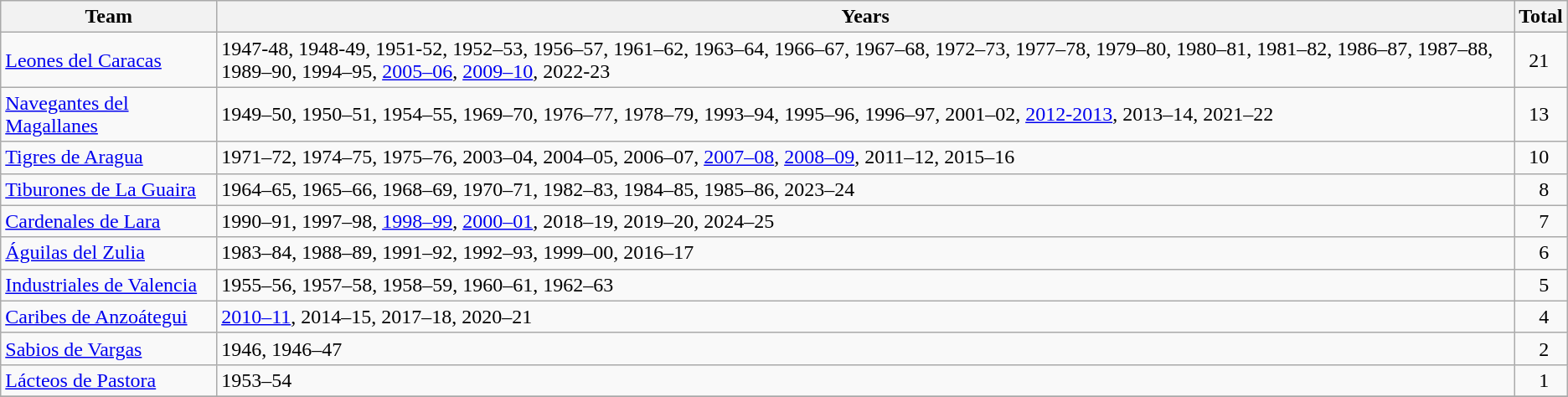<table class="wikitable">
<tr>
<th>Team</th>
<th>Years</th>
<th>Total</th>
</tr>
<tr>
<td><a href='#'>Leones del Caracas</a></td>
<td>1947-48, 1948-49, 1951-52, 1952–53, 1956–57, 1961–62, 1963–64, 1966–67, 1967–68, 1972–73, 1977–78, 1979–80, 1980–81, 1981–82, 1986–87, 1987–88, 1989–90, 1994–95, <a href='#'>2005–06</a>, <a href='#'>2009–10</a>, 2022-23</td>
<td>  21</td>
</tr>
<tr>
<td><a href='#'>Navegantes del Magallanes</a>    </td>
<td>1949–50, 1950–51, 1954–55, 1969–70, 1976–77, 1978–79, 1993–94, 1995–96, 1996–97, 2001–02, <a href='#'>2012-2013</a>, 2013–14, 2021–22</td>
<td>  13</td>
</tr>
<tr>
<td><a href='#'>Tigres de Aragua</a></td>
<td>1971–72, 1974–75, 1975–76, 2003–04, 2004–05, 2006–07, <a href='#'>2007–08</a>, <a href='#'>2008–09</a>, 2011–12, 2015–16</td>
<td>  10</td>
</tr>
<tr>
<td><a href='#'>Tiburones de La Guaira</a></td>
<td>1964–65, 1965–66, 1968–69, 1970–71, 1982–83, 1984–85, 1985–86, 2023–24</td>
<td>    8</td>
</tr>
<tr>
<td><a href='#'>Cardenales de Lara</a></td>
<td>1990–91, 1997–98, <a href='#'>1998–99</a>, <a href='#'>2000–01</a>, 2018–19, 2019–20, 2024–25</td>
<td>    7</td>
</tr>
<tr>
<td><a href='#'>Águilas del Zulia</a></td>
<td>1983–84, 1988–89, 1991–92, 1992–93, 1999–00, 2016–17</td>
<td>    6</td>
</tr>
<tr>
<td><a href='#'>Industriales de Valencia</a> </td>
<td>1955–56, 1957–58, 1958–59, 1960–61, 1962–63</td>
<td>    5</td>
</tr>
<tr>
<td><a href='#'>Caribes de Anzoátegui</a></td>
<td><a href='#'>2010–11</a>, 2014–15, 2017–18, 2020–21</td>
<td>    4</td>
</tr>
<tr>
<td><a href='#'>Sabios de Vargas</a> </td>
<td>1946, 1946–47</td>
<td>    2</td>
</tr>
<tr>
<td><a href='#'>Lácteos de Pastora</a> </td>
<td>1953–54</td>
<td>    1</td>
</tr>
<tr>
</tr>
</table>
